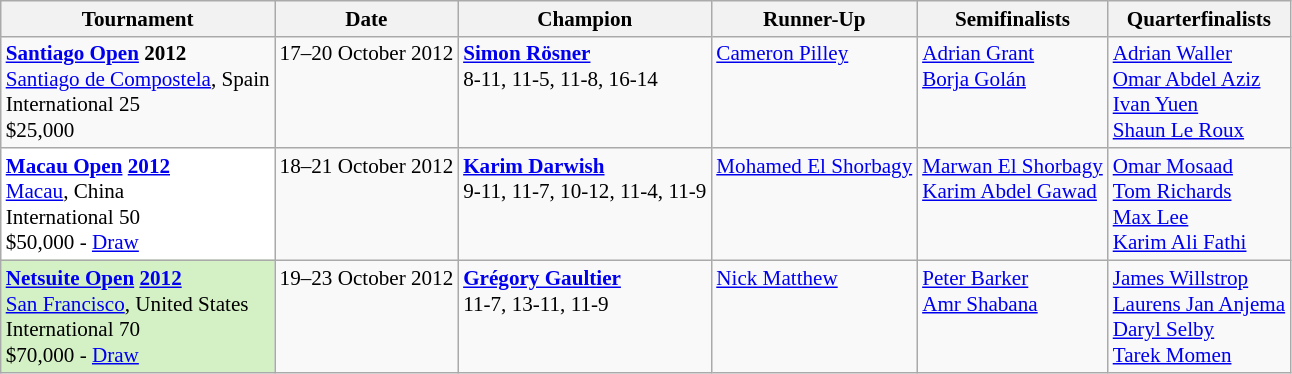<table class="wikitable" style="font-size:88%">
<tr>
<th>Tournament</th>
<th>Date</th>
<th>Champion</th>
<th>Runner-Up</th>
<th>Semifinalists</th>
<th>Quarterfinalists</th>
</tr>
<tr valign=top>
<td><strong><a href='#'>Santiago Open</a> 2012</strong><br> <a href='#'>Santiago de Compostela</a>, Spain<br>International 25<br>$25,000</td>
<td>17–20 October 2012</td>
<td> <strong><a href='#'>Simon Rösner</a></strong><br>8-11, 11-5, 11-8, 16-14</td>
<td> <a href='#'>Cameron Pilley</a></td>
<td> <a href='#'>Adrian Grant</a><br> <a href='#'>Borja Golán</a></td>
<td> <a href='#'>Adrian Waller</a><br> <a href='#'>Omar Abdel Aziz</a><br> <a href='#'>Ivan Yuen</a><br> <a href='#'>Shaun Le Roux</a></td>
</tr>
<tr valign=top>
<td style="background:#fff"><strong><a href='#'>Macau Open</a> <a href='#'>2012</a></strong><br> <a href='#'>Macau</a>, China<br>International 50<br>$50,000 - <a href='#'>Draw</a></td>
<td>18–21 October 2012</td>
<td> <strong><a href='#'>Karim Darwish</a></strong><br>9-11, 11-7, 10-12, 11-4, 11-9</td>
<td> <a href='#'>Mohamed El Shorbagy</a></td>
<td> <a href='#'>Marwan El Shorbagy</a><br> <a href='#'>Karim Abdel Gawad</a></td>
<td> <a href='#'>Omar Mosaad</a><br> <a href='#'>Tom Richards</a><br> <a href='#'>Max Lee</a><br> <a href='#'>Karim Ali Fathi</a></td>
</tr>
<tr valign=top>
<td style="background:#D4F1C5;"><strong><a href='#'>Netsuite Open</a> <a href='#'>2012</a></strong><br> <a href='#'>San Francisco</a>, United States<br>International 70<br>$70,000 - <a href='#'>Draw</a></td>
<td>19–23 October 2012</td>
<td> <strong><a href='#'>Grégory Gaultier</a></strong><br>11-7, 13-11, 11-9</td>
<td> <a href='#'>Nick Matthew</a></td>
<td> <a href='#'>Peter Barker</a><br> <a href='#'>Amr Shabana</a></td>
<td> <a href='#'>James Willstrop</a><br> <a href='#'>Laurens Jan Anjema</a><br> <a href='#'>Daryl Selby</a><br> <a href='#'>Tarek Momen</a></td>
</tr>
</table>
